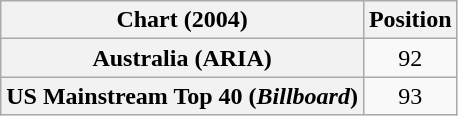<table class="wikitable plainrowheaders" style="text-align:center">
<tr>
<th scope="col">Chart (2004)</th>
<th scope="col">Position</th>
</tr>
<tr>
<th scope="row">Australia (ARIA)</th>
<td>92</td>
</tr>
<tr>
<th scope="row">US Mainstream Top 40 (<em>Billboard</em>)</th>
<td>93</td>
</tr>
</table>
